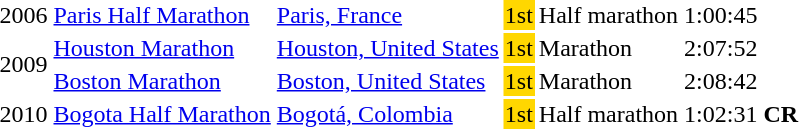<table>
<tr>
<td>2006</td>
<td><a href='#'>Paris Half Marathon</a></td>
<td><a href='#'>Paris, France</a></td>
<td bgcolor=gold>1st</td>
<td>Half marathon</td>
<td>1:00:45</td>
</tr>
<tr>
<td rowspan=2>2009</td>
<td><a href='#'>Houston Marathon</a></td>
<td><a href='#'>Houston, United States</a></td>
<td bgcolor=gold>1st</td>
<td>Marathon</td>
<td>2:07:52</td>
</tr>
<tr>
<td><a href='#'>Boston Marathon</a></td>
<td><a href='#'>Boston, United States</a></td>
<td bgcolor=gold>1st</td>
<td>Marathon</td>
<td>2:08:42</td>
</tr>
<tr>
<td>2010</td>
<td><a href='#'>Bogota Half Marathon</a></td>
<td><a href='#'>Bogotá, Colombia</a></td>
<td bgcolor=gold>1st</td>
<td>Half marathon</td>
<td>1:02:31 <strong>CR</strong></td>
</tr>
<tr>
</tr>
</table>
